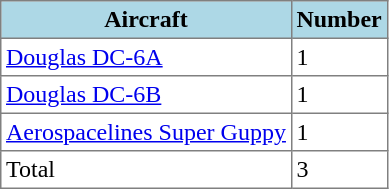<table class="toccolours" border="1" cellpadding="3" style="border-collapse:collapse">
<tr style="background:lightblue;">
<th>Aircraft</th>
<th>Number</th>
</tr>
<tr>
<td><a href='#'>Douglas DC-6A</a></td>
<td>1</td>
</tr>
<tr>
<td><a href='#'>Douglas DC-6B</a></td>
<td>1</td>
</tr>
<tr>
<td><a href='#'>Aerospacelines Super Guppy</a></td>
<td>1</td>
</tr>
<tr>
<td>Total</td>
<td>3</td>
</tr>
</table>
